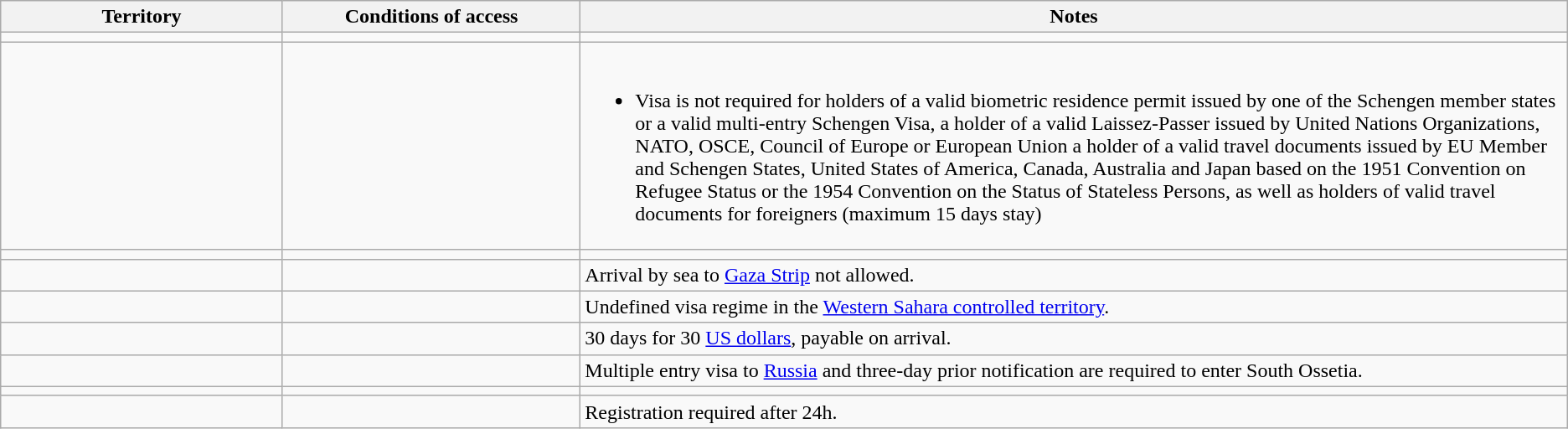<table class="wikitable" style="text-align: left; table-layout: fixed;">
<tr>
<th style="width:18%;">Territory</th>
<th style="width:19%;">Conditions of access</th>
<th>Notes</th>
</tr>
<tr>
<td></td>
<td></td>
<td></td>
</tr>
<tr>
<td></td>
<td></td>
<td><br><ul><li>Visa is not required for holders of a valid biometric residence permit issued by one of the Schengen member states or a valid multi-entry Schengen Visa, a holder of a valid Laissez-Passer issued by United Nations Organizations, NATO, OSCE, Council of Europe or European Union a holder of a valid travel documents issued by EU Member and Schengen States, United States of America, Canada, Australia and Japan based on the 1951 Convention on Refugee Status or the 1954 Convention on the Status of Stateless Persons, as well as holders of valid travel documents for foreigners (maximum 15 days stay)</li></ul></td>
</tr>
<tr>
<td></td>
<td></td>
<td></td>
</tr>
<tr>
<td></td>
<td></td>
<td>Arrival by sea to <a href='#'>Gaza Strip</a> not allowed.</td>
</tr>
<tr>
<td></td>
<td></td>
<td>Undefined visa regime in the <a href='#'>Western Sahara controlled territory</a>.</td>
</tr>
<tr>
<td></td>
<td></td>
<td>30 days for 30 <a href='#'>US dollars</a>, payable on arrival.</td>
</tr>
<tr>
<td></td>
<td></td>
<td>Multiple entry visa to <a href='#'>Russia</a> and three-day prior notification are required to enter South Ossetia.</td>
</tr>
<tr>
<td></td>
<td></td>
<td></td>
</tr>
<tr>
<td></td>
<td></td>
<td>Registration required after 24h.</td>
</tr>
</table>
